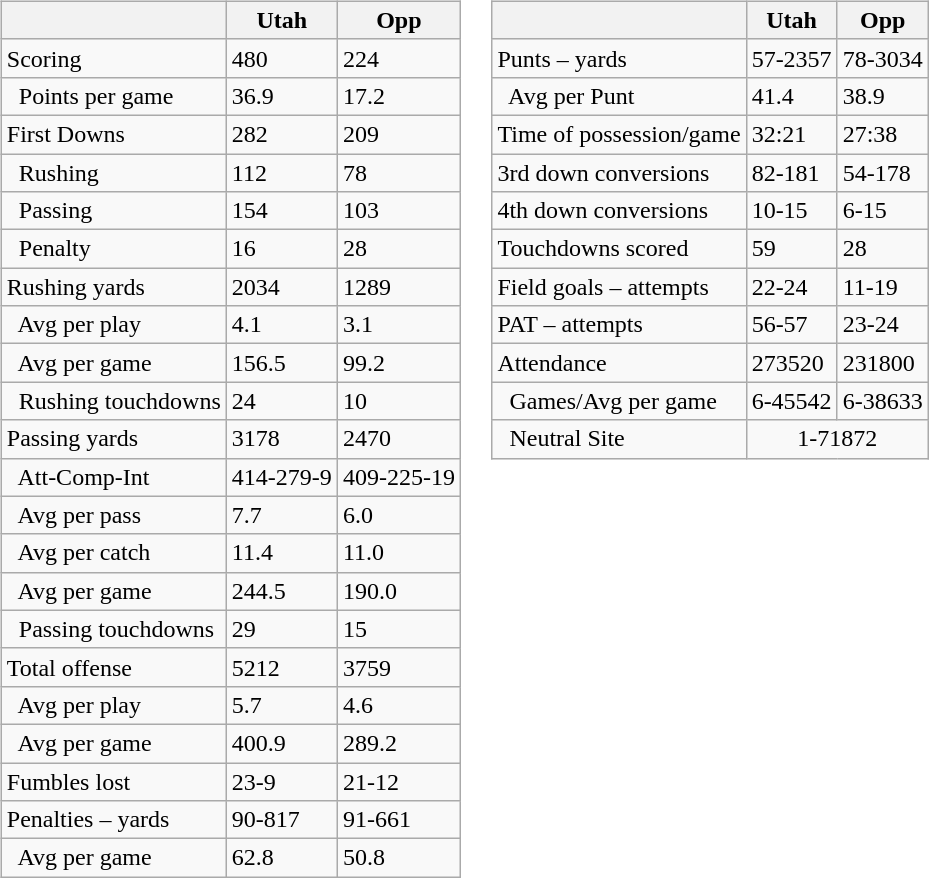<table>
<tr>
<td valign="top"><br><table class="wikitable" style="white-space:nowrap;">
<tr>
<th></th>
<th>Utah</th>
<th>Opp</th>
</tr>
<tr>
<td>Scoring</td>
<td>480</td>
<td>224</td>
</tr>
<tr>
<td>  Points per game</td>
<td>36.9</td>
<td>17.2</td>
</tr>
<tr>
<td>First Downs</td>
<td>282</td>
<td>209</td>
</tr>
<tr>
<td>  Rushing</td>
<td>112</td>
<td>78</td>
</tr>
<tr>
<td>  Passing</td>
<td>154</td>
<td>103</td>
</tr>
<tr>
<td>  Penalty</td>
<td>16</td>
<td>28</td>
</tr>
<tr>
<td>Rushing yards</td>
<td>2034</td>
<td>1289</td>
</tr>
<tr>
<td>  Avg per play</td>
<td>4.1</td>
<td>3.1</td>
</tr>
<tr>
<td>  Avg per game</td>
<td>156.5</td>
<td>99.2</td>
</tr>
<tr>
<td>  Rushing touchdowns</td>
<td>24</td>
<td>10</td>
</tr>
<tr>
<td>Passing yards</td>
<td>3178</td>
<td>2470</td>
</tr>
<tr>
<td>  Att-Comp-Int</td>
<td>414-279-9</td>
<td>409-225-19</td>
</tr>
<tr>
<td>  Avg per pass</td>
<td>7.7</td>
<td>6.0</td>
</tr>
<tr>
<td>  Avg per catch</td>
<td>11.4</td>
<td>11.0</td>
</tr>
<tr>
<td>  Avg per game</td>
<td>244.5</td>
<td>190.0</td>
</tr>
<tr>
<td>  Passing touchdowns</td>
<td>29</td>
<td>15</td>
</tr>
<tr>
<td>Total offense</td>
<td>5212</td>
<td>3759</td>
</tr>
<tr>
<td>  Avg per play</td>
<td>5.7</td>
<td>4.6</td>
</tr>
<tr>
<td>  Avg per game</td>
<td>400.9</td>
<td>289.2</td>
</tr>
<tr>
<td>Fumbles lost</td>
<td>23-9</td>
<td>21-12</td>
</tr>
<tr>
<td>Penalties – yards</td>
<td>90-817</td>
<td>91-661</td>
</tr>
<tr>
<td>  Avg per game</td>
<td>62.8</td>
<td>50.8</td>
</tr>
</table>
</td>
<td valign="top"><br><table class="wikitable" style="white-space:nowrap;">
<tr>
<th></th>
<th>Utah</th>
<th>Opp</th>
</tr>
<tr>
<td>Punts – yards</td>
<td>57-2357</td>
<td>78-3034</td>
</tr>
<tr>
<td>  Avg per Punt</td>
<td>41.4</td>
<td>38.9</td>
</tr>
<tr>
<td>Time of possession/game</td>
<td>32:21</td>
<td>27:38</td>
</tr>
<tr>
<td>3rd down conversions</td>
<td>82-181</td>
<td>54-178</td>
</tr>
<tr>
<td>4th down conversions</td>
<td>10-15</td>
<td>6-15</td>
</tr>
<tr>
<td>Touchdowns scored</td>
<td>59</td>
<td>28</td>
</tr>
<tr>
<td>Field goals – attempts</td>
<td>22-24</td>
<td>11-19</td>
</tr>
<tr>
<td>PAT – attempts</td>
<td>56-57</td>
<td>23-24</td>
</tr>
<tr>
<td>Attendance</td>
<td>273520</td>
<td>231800</td>
</tr>
<tr>
<td>  Games/Avg per game</td>
<td>6-45542</td>
<td>6-38633</td>
</tr>
<tr>
<td>  Neutral Site</td>
<td colspan="2" align="center">1-71872</td>
</tr>
</table>
</td>
</tr>
</table>
